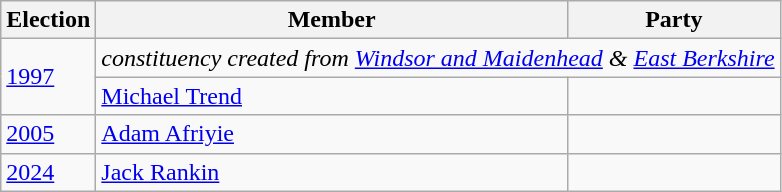<table class="wikitable">
<tr>
<th>Election</th>
<th>Member</th>
<th colspan="2">Party</th>
</tr>
<tr>
<td rowspan=2><a href='#'>1997</a></td>
<td colspan="3"><em>constituency created from <a href='#'>Windsor and Maidenhead</a> & <a href='#'>East Berkshire</a></em></td>
</tr>
<tr>
<td><a href='#'>Michael Trend</a></td>
<td></td>
</tr>
<tr>
<td><a href='#'>2005</a></td>
<td><a href='#'>Adam Afriyie</a></td>
<td></td>
</tr>
<tr>
<td><a href='#'>2024</a></td>
<td><a href='#'>Jack Rankin</a></td>
<td></td>
</tr>
</table>
